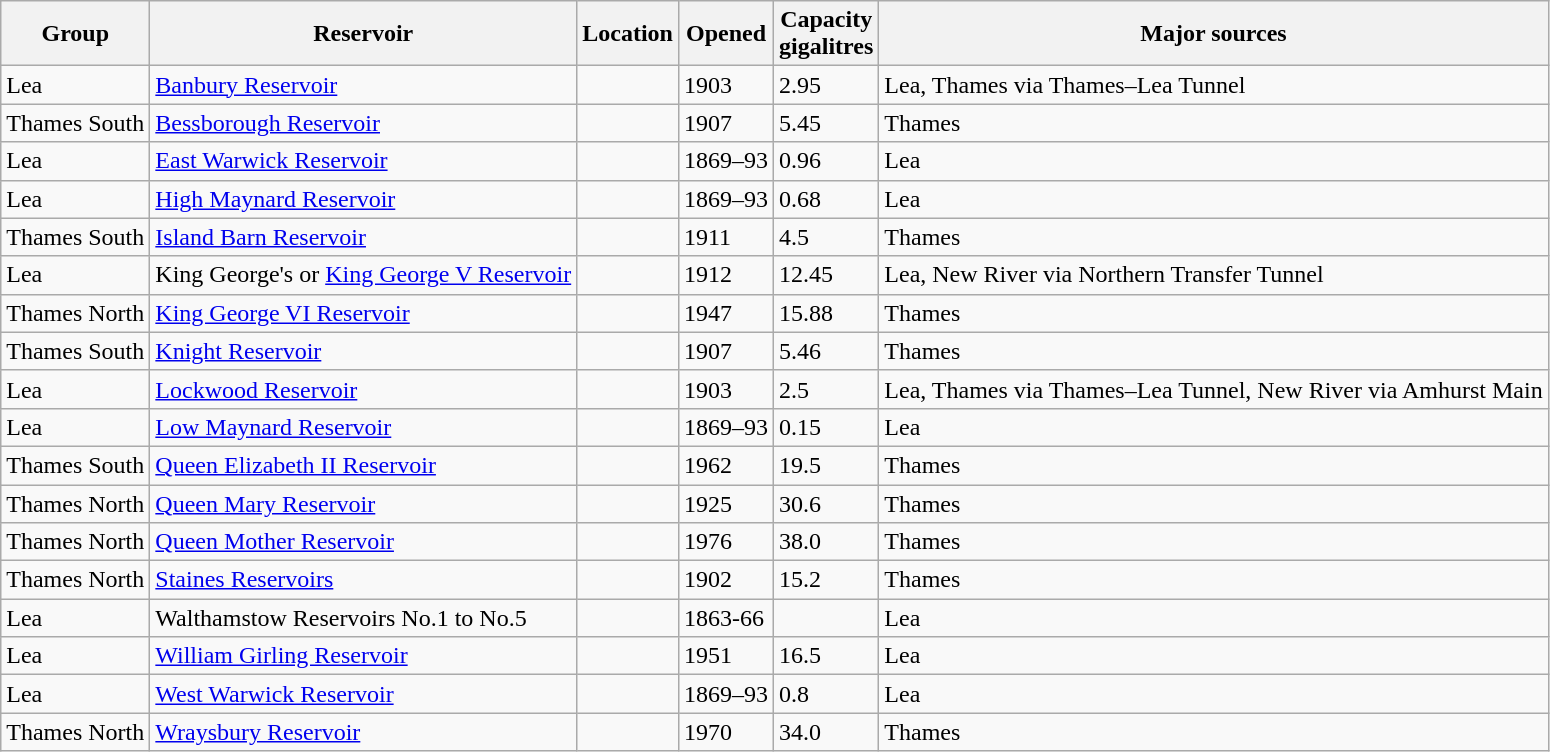<table class="wikitable sortable">
<tr>
<th>Group</th>
<th class="unsortable">Reservoir</th>
<th class="unsortable">Location</th>
<th>Opened</th>
<th>Capacity<br>gigalitres</th>
<th>Major sources</th>
</tr>
<tr>
<td>Lea</td>
<td><a href='#'>Banbury Reservoir</a></td>
<td></td>
<td>1903</td>
<td>2.95</td>
<td>Lea, Thames via Thames–Lea Tunnel</td>
</tr>
<tr>
<td>Thames South</td>
<td><a href='#'>Bessborough Reservoir</a></td>
<td></td>
<td>1907</td>
<td>5.45</td>
<td>Thames</td>
</tr>
<tr>
<td>Lea</td>
<td><a href='#'>East Warwick Reservoir</a></td>
<td></td>
<td>1869–93</td>
<td>0.96</td>
<td>Lea</td>
</tr>
<tr>
<td>Lea</td>
<td><a href='#'>High Maynard Reservoir</a></td>
<td></td>
<td>1869–93</td>
<td>0.68</td>
<td>Lea</td>
</tr>
<tr>
<td>Thames South</td>
<td><a href='#'>Island Barn Reservoir</a></td>
<td></td>
<td>1911</td>
<td>4.5</td>
<td>Thames</td>
</tr>
<tr>
<td>Lea</td>
<td>King George's or <a href='#'>King George V Reservoir</a></td>
<td></td>
<td>1912</td>
<td>12.45</td>
<td>Lea, New River via Northern Transfer Tunnel</td>
</tr>
<tr>
<td>Thames North</td>
<td><a href='#'>King George VI Reservoir</a></td>
<td></td>
<td>1947</td>
<td>15.88</td>
<td>Thames</td>
</tr>
<tr>
<td>Thames South</td>
<td><a href='#'>Knight Reservoir</a></td>
<td></td>
<td>1907</td>
<td>5.46</td>
<td>Thames</td>
</tr>
<tr>
<td>Lea</td>
<td><a href='#'>Lockwood Reservoir</a></td>
<td></td>
<td>1903</td>
<td>2.5</td>
<td>Lea, Thames via Thames–Lea Tunnel, New River via Amhurst Main</td>
</tr>
<tr>
<td>Lea</td>
<td><a href='#'>Low Maynard Reservoir</a></td>
<td></td>
<td>1869–93</td>
<td>0.15</td>
<td>Lea</td>
</tr>
<tr>
<td>Thames South</td>
<td><a href='#'>Queen Elizabeth II Reservoir</a></td>
<td></td>
<td>1962</td>
<td>19.5</td>
<td>Thames</td>
</tr>
<tr>
<td>Thames North</td>
<td><a href='#'>Queen Mary Reservoir</a></td>
<td></td>
<td>1925</td>
<td>30.6</td>
<td>Thames</td>
</tr>
<tr>
<td>Thames North</td>
<td><a href='#'>Queen Mother Reservoir</a></td>
<td></td>
<td>1976</td>
<td>38.0</td>
<td>Thames</td>
</tr>
<tr>
<td>Thames North</td>
<td><a href='#'>Staines Reservoirs</a></td>
<td></td>
<td>1902</td>
<td>15.2</td>
<td>Thames</td>
</tr>
<tr>
<td>Lea</td>
<td>Walthamstow Reservoirs No.1 to No.5</td>
<td></td>
<td>1863-66</td>
<td></td>
<td>Lea</td>
</tr>
<tr>
<td>Lea</td>
<td><a href='#'>William Girling Reservoir</a></td>
<td></td>
<td>1951</td>
<td>16.5</td>
<td>Lea</td>
</tr>
<tr>
<td>Lea</td>
<td><a href='#'>West Warwick Reservoir</a></td>
<td></td>
<td>1869–93</td>
<td>0.8</td>
<td>Lea</td>
</tr>
<tr>
<td>Thames North</td>
<td><a href='#'>Wraysbury Reservoir</a></td>
<td></td>
<td>1970</td>
<td>34.0</td>
<td>Thames</td>
</tr>
</table>
